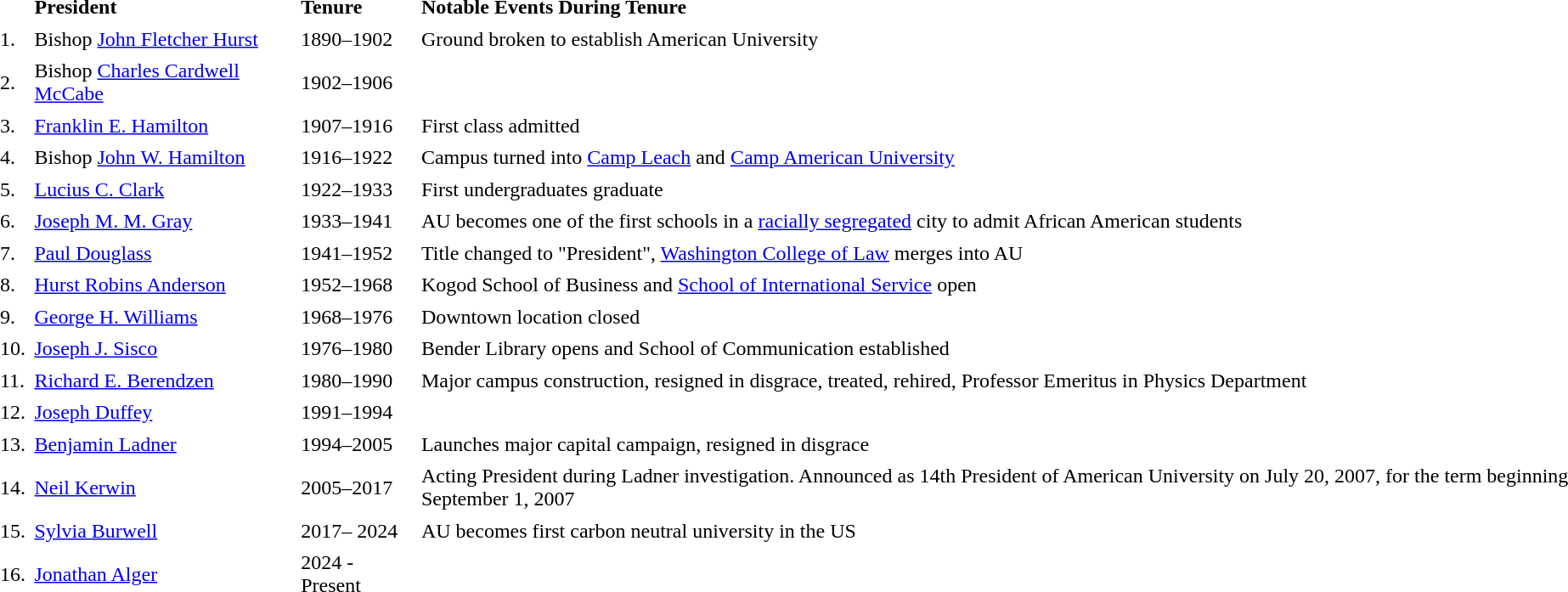<table border="0" cellspacing="5">
<tr>
<th style="text-align:left;"></th>
<th style="text-align:left;">President</th>
<th style="text-align:left;">Tenure</th>
<th style="text-align:left;">Notable Events During Tenure</th>
</tr>
<tr>
<td>1.</td>
<td>Bishop <a href='#'>John Fletcher Hurst</a></td>
<td>1890–1902</td>
<td>Ground broken to establish American University</td>
</tr>
<tr>
<td>2.</td>
<td>Bishop <a href='#'>Charles Cardwell McCabe</a></td>
<td>1902–1906</td>
<td></td>
</tr>
<tr>
<td>3.</td>
<td><a href='#'>Franklin E. Hamilton</a></td>
<td>1907–1916</td>
<td>First class admitted</td>
</tr>
<tr>
<td>4.</td>
<td>Bishop <a href='#'>John W. Hamilton</a></td>
<td>1916–1922</td>
<td>Campus turned into <a href='#'>Camp Leach</a> and <a href='#'>Camp American University</a></td>
</tr>
<tr>
<td>5.</td>
<td><a href='#'>Lucius C. Clark</a></td>
<td>1922–1933</td>
<td>First undergraduates graduate</td>
</tr>
<tr>
<td>6.</td>
<td><a href='#'>Joseph M. M. Gray</a></td>
<td>1933–1941</td>
<td>AU becomes one of the first schools in a <a href='#'>racially segregated</a> city to admit African American students</td>
</tr>
<tr>
<td>7.</td>
<td><a href='#'>Paul Douglass</a></td>
<td>1941–1952</td>
<td>Title changed to "President", <a href='#'>Washington College of Law</a> merges into AU</td>
</tr>
<tr>
<td>8.</td>
<td><a href='#'>Hurst Robins Anderson</a></td>
<td>1952–1968</td>
<td>Kogod School of Business and <a href='#'>School of International Service</a> open</td>
</tr>
<tr>
<td>9.</td>
<td><a href='#'>George H. Williams</a></td>
<td>1968–1976</td>
<td>Downtown location closed</td>
</tr>
<tr>
<td>10.</td>
<td><a href='#'>Joseph J. Sisco</a></td>
<td>1976–1980</td>
<td>Bender Library opens and School of Communication established</td>
</tr>
<tr>
<td>11.</td>
<td><a href='#'>Richard E. Berendzen</a></td>
<td>1980–1990</td>
<td>Major campus construction, resigned in disgrace, treated, rehired, Professor Emeritus in Physics Department</td>
</tr>
<tr>
<td>12.</td>
<td><a href='#'>Joseph Duffey</a></td>
<td>1991–1994</td>
<td></td>
</tr>
<tr>
<td>13.</td>
<td><a href='#'>Benjamin Ladner</a></td>
<td>1994–2005</td>
<td>Launches major capital campaign, resigned in disgrace</td>
</tr>
<tr>
<td>14.</td>
<td><a href='#'>Neil Kerwin</a></td>
<td>2005–2017</td>
<td>Acting President during Ladner investigation. Announced as 14th President of American University on July 20, 2007, for the term beginning September 1, 2007</td>
</tr>
<tr>
<td>15.</td>
<td><a href='#'>Sylvia Burwell</a></td>
<td>2017– 2024</td>
<td>AU becomes first carbon neutral university in the US</td>
</tr>
<tr>
<td>16.</td>
<td><a href='#'>Jonathan Alger</a></td>
<td>2024 - Present</td>
<td></td>
</tr>
</table>
